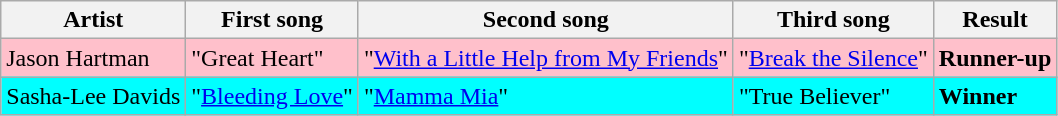<table class=wikitable>
<tr>
<th>Artist</th>
<th>First song</th>
<th>Second song</th>
<th>Third song</th>
<th>Result</th>
</tr>
<tr style="background:pink;">
<td>Jason Hartman</td>
<td>"Great Heart"</td>
<td>"<a href='#'>With a Little Help from My Friends</a>"</td>
<td>"<a href='#'>Break the Silence</a>"</td>
<td><strong>Runner-up</strong></td>
</tr>
<tr style="background:cyan;">
<td>Sasha-Lee Davids</td>
<td>"<a href='#'>Bleeding Love</a>"</td>
<td>"<a href='#'>Mamma Mia</a>"</td>
<td>"True Believer"</td>
<td><strong>Winner</strong></td>
</tr>
</table>
